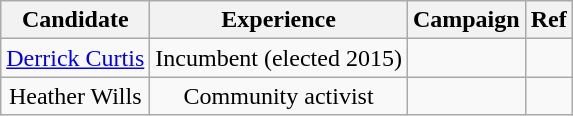<table class="wikitable" style="text-align:center">
<tr>
<th>Candidate</th>
<th>Experience</th>
<th>Campaign</th>
<th>Ref</th>
</tr>
<tr>
<td><a href='#'>Derrick Curtis</a></td>
<td>Incumbent (elected 2015)</td>
<td></td>
<td></td>
</tr>
<tr>
<td>Heather Wills</td>
<td>Community activist</td>
<td></td>
<td></td>
</tr>
</table>
